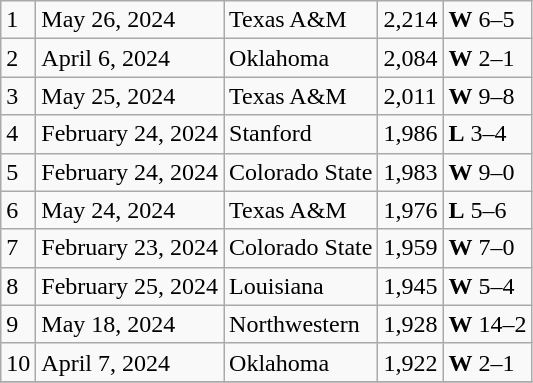<table class="wikitable">
<tr>
<td>1</td>
<td>May 26, 2024</td>
<td>Texas A&M</td>
<td>2,214</td>
<td><strong>W</strong> 6–5</td>
</tr>
<tr>
<td>2</td>
<td>April 6, 2024</td>
<td>Oklahoma</td>
<td>2,084</td>
<td><strong>W</strong> 2–1</td>
</tr>
<tr>
<td>3</td>
<td>May 25, 2024</td>
<td>Texas A&M</td>
<td>2,011</td>
<td><strong>W</strong> 9–8</td>
</tr>
<tr>
<td>4</td>
<td>February 24, 2024</td>
<td>Stanford</td>
<td>1,986</td>
<td><strong>L</strong> 3–4</td>
</tr>
<tr>
<td>5</td>
<td>February 24, 2024</td>
<td>Colorado State</td>
<td>1,983</td>
<td><strong>W</strong> 9–0</td>
</tr>
<tr>
<td>6</td>
<td>May 24, 2024</td>
<td>Texas A&M</td>
<td>1,976</td>
<td><strong>L</strong> 5–6</td>
</tr>
<tr>
<td>7</td>
<td>February 23, 2024</td>
<td>Colorado State</td>
<td>1,959</td>
<td><strong>W</strong> 7–0</td>
</tr>
<tr>
<td>8</td>
<td>February 25, 2024</td>
<td>Louisiana</td>
<td>1,945</td>
<td><strong>W</strong> 5–4</td>
</tr>
<tr>
<td>9</td>
<td>May 18, 2024</td>
<td>Northwestern</td>
<td>1,928</td>
<td><strong>W</strong> 14–2</td>
</tr>
<tr>
<td>10</td>
<td>April 7, 2024</td>
<td>Oklahoma</td>
<td>1,922</td>
<td><strong>W</strong> 2–1</td>
</tr>
<tr>
</tr>
</table>
